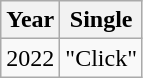<table class="wikitable">
<tr>
<th>Year</th>
<th>Single</th>
</tr>
<tr>
<td>2022</td>
<td>"Click" </td>
</tr>
</table>
